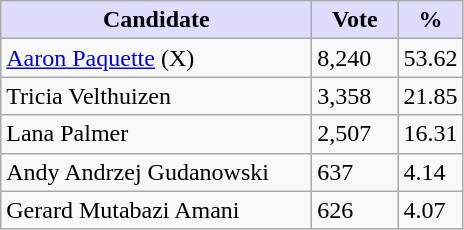<table class="wikitable">
<tr>
<th style="background:#ddf; width:200px;">Candidate</th>
<th style="background:#ddf; width:50px;">Vote</th>
<th style="background:#ddf; width:30px;">%</th>
</tr>
<tr>
<td><a href='#'>Aaron Paquette</a> (X)</td>
<td>8,240</td>
<td>53.62</td>
</tr>
<tr>
<td>Tricia Velthuizen</td>
<td>3,358</td>
<td>21.85</td>
</tr>
<tr>
<td>Lana Palmer</td>
<td>2,507</td>
<td>16.31</td>
</tr>
<tr>
<td>Andy Andrzej Gudanowski</td>
<td>637</td>
<td>4.14</td>
</tr>
<tr>
<td>Gerard Mutabazi Amani</td>
<td>626</td>
<td>4.07</td>
</tr>
</table>
